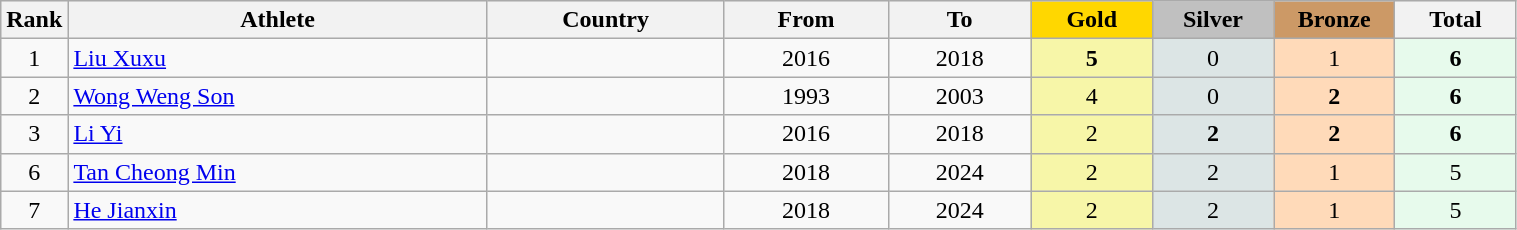<table class="wikitable plainrowheaders" width=80% style="text-align:center;">
<tr style="background-color:#EDEDED;">
<th class="hintergrundfarbe5" style="width:1em">Rank</th>
<th class="hintergrundfarbe5">Athlete</th>
<th class="hintergrundfarbe5">Country</th>
<th class="hintergrundfarbe5">From</th>
<th class="hintergrundfarbe5">To</th>
<th style="background:    gold; width:8%">Gold</th>
<th style="background:  silver; width:8%">Silver</th>
<th style="background: #CC9966; width:8%">Bronze</th>
<th class="hintergrundfarbe5" style="width:8%">Total</th>
</tr>
<tr>
<td>1</td>
<td style="text-align: left;"><a href='#'>Liu Xuxu</a></td>
<td style="text-align: left;"></td>
<td>2016</td>
<td>2018</td>
<td bgcolor="#F7F6A8"><strong>5</strong></td>
<td bgcolor="#DCE5E5">0</td>
<td bgcolor="#FFDAB9">1</td>
<td bgcolor="#E7FAEC"><strong>6</strong></td>
</tr>
<tr>
<td>2</td>
<td style="text-align: left;"><a href='#'>Wong Weng Son</a></td>
<td style="text-align: left;"></td>
<td>1993</td>
<td>2003</td>
<td bgcolor="#F7F6A8">4</td>
<td bgcolor="#DCE5E5">0</td>
<td bgcolor="#FFDAB9"><strong>2</strong></td>
<td bgcolor="#E7FAEC"><strong>6</strong></td>
</tr>
<tr>
<td>3</td>
<td style="text-align: left;"><a href='#'>Li Yi</a></td>
<td style="text-align: left;"></td>
<td>2016</td>
<td>2018</td>
<td bgcolor="#F7F6A8">2</td>
<td bgcolor="#DCE5E5"><strong>2</strong></td>
<td bgcolor="#FFDAB9"><strong>2</strong></td>
<td bgcolor="#E7FAEC"><strong>6</strong></td>
</tr>
<tr>
<td>6</td>
<td style="text-align: left;"><a href='#'>Tan Cheong Min</a></td>
<td style="text-align: left;"></td>
<td>2018</td>
<td>2024</td>
<td bgcolor="#F7F6A8">2</td>
<td bgcolor="#DCE5E5">2</td>
<td bgcolor="#FFDAB9">1</td>
<td bgcolor="#E7FAEC">5</td>
</tr>
<tr>
<td>7</td>
<td style="text-align: left;"><a href='#'>He Jianxin</a></td>
<td style="text-align: left;"></td>
<td>2018</td>
<td>2024</td>
<td bgcolor="#F7F6A8">2</td>
<td bgcolor="#DCE5E5">2</td>
<td bgcolor="#FFDAB9">1</td>
<td bgcolor="#E7FAEC">5</td>
</tr>
</table>
